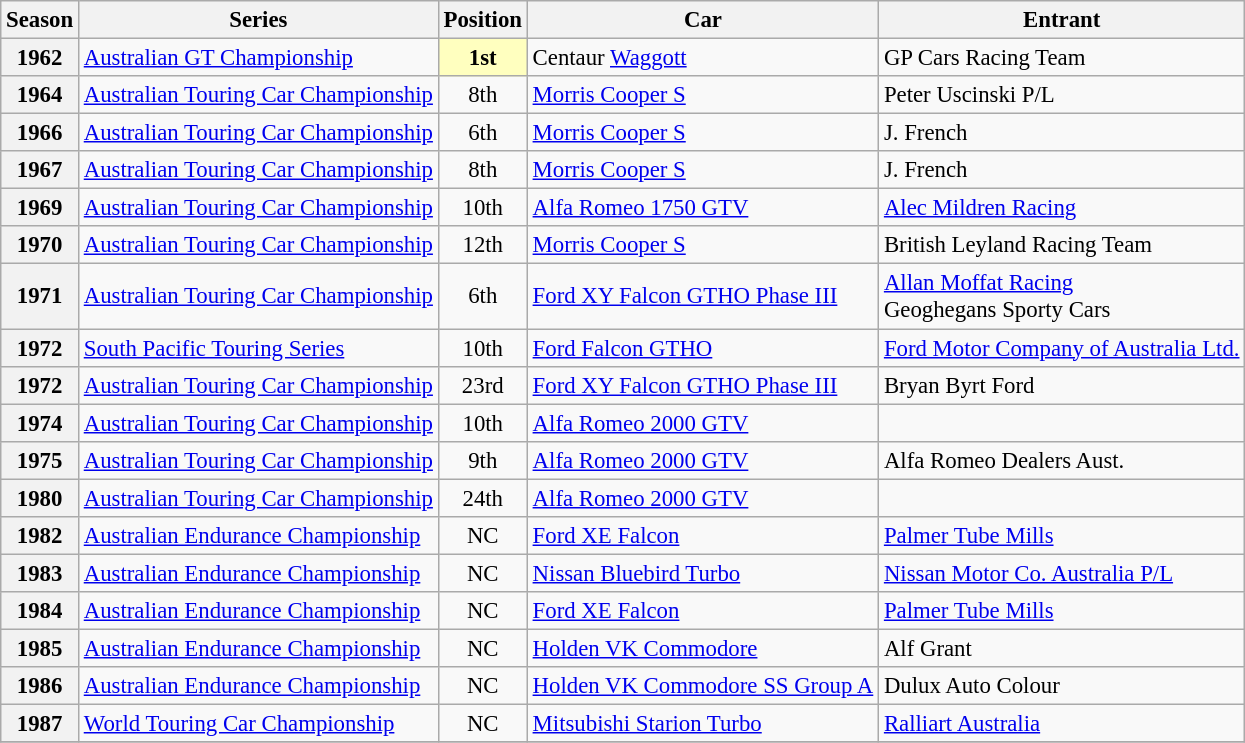<table class="wikitable" style="font-size: 95%;">
<tr>
<th>Season</th>
<th>Series</th>
<th>Position</th>
<th>Car</th>
<th>Entrant</th>
</tr>
<tr>
<th>1962</th>
<td><a href='#'>Australian GT Championship</a></td>
<td align="center" style="background:#ffffbf;"><strong>1st</strong></td>
<td>Centaur <a href='#'>Waggott</a></td>
<td>GP Cars Racing Team</td>
</tr>
<tr>
<th>1964</th>
<td><a href='#'>Australian Touring Car Championship</a></td>
<td align="center">8th</td>
<td><a href='#'>Morris Cooper S</a></td>
<td>Peter Uscinski P/L</td>
</tr>
<tr>
<th>1966</th>
<td><a href='#'>Australian Touring Car Championship</a></td>
<td align="center">6th</td>
<td><a href='#'>Morris Cooper S</a></td>
<td>J. French</td>
</tr>
<tr>
<th>1967</th>
<td><a href='#'>Australian Touring Car Championship</a></td>
<td align="center">8th</td>
<td><a href='#'>Morris Cooper S</a></td>
<td>J. French</td>
</tr>
<tr>
<th>1969</th>
<td><a href='#'>Australian Touring Car Championship</a></td>
<td align="center">10th</td>
<td><a href='#'>Alfa Romeo 1750 GTV</a></td>
<td><a href='#'>Alec Mildren Racing</a></td>
</tr>
<tr>
<th>1970</th>
<td><a href='#'>Australian Touring Car Championship</a></td>
<td align="center">12th</td>
<td><a href='#'>Morris Cooper S</a></td>
<td>British Leyland Racing Team</td>
</tr>
<tr>
<th>1971</th>
<td><a href='#'>Australian Touring Car Championship</a></td>
<td align="center">6th</td>
<td><a href='#'>Ford XY Falcon GTHO Phase III</a></td>
<td><a href='#'>Allan Moffat Racing</a><br>Geoghegans Sporty Cars</td>
</tr>
<tr>
<th>1972</th>
<td><a href='#'>South Pacific Touring Series</a></td>
<td align="center">10th</td>
<td><a href='#'>Ford Falcon GTHO</a></td>
<td><a href='#'>Ford Motor Company of Australia Ltd.</a></td>
</tr>
<tr>
<th>1972</th>
<td><a href='#'>Australian Touring Car Championship</a></td>
<td align="center">23rd</td>
<td><a href='#'>Ford XY Falcon GTHO Phase III</a></td>
<td>Bryan Byrt Ford</td>
</tr>
<tr>
<th>1974</th>
<td><a href='#'>Australian Touring Car Championship</a></td>
<td align="center">10th</td>
<td><a href='#'>Alfa Romeo 2000 GTV</a></td>
<td></td>
</tr>
<tr>
<th>1975</th>
<td><a href='#'>Australian Touring Car Championship</a></td>
<td align="center">9th</td>
<td><a href='#'>Alfa Romeo 2000 GTV</a></td>
<td>Alfa Romeo Dealers Aust.</td>
</tr>
<tr>
<th>1980</th>
<td><a href='#'>Australian Touring Car Championship</a></td>
<td align="center">24th</td>
<td><a href='#'>Alfa Romeo 2000 GTV</a></td>
<td></td>
</tr>
<tr>
<th>1982</th>
<td><a href='#'>Australian Endurance Championship</a></td>
<td align="center">NC</td>
<td><a href='#'>Ford XE Falcon</a></td>
<td><a href='#'>Palmer Tube Mills</a></td>
</tr>
<tr>
<th>1983</th>
<td><a href='#'>Australian Endurance Championship</a></td>
<td align="center">NC</td>
<td><a href='#'>Nissan Bluebird Turbo</a></td>
<td><a href='#'>Nissan Motor Co. Australia P/L</a></td>
</tr>
<tr>
<th>1984</th>
<td><a href='#'>Australian Endurance Championship</a></td>
<td align="center">NC</td>
<td><a href='#'>Ford XE Falcon</a></td>
<td><a href='#'>Palmer Tube Mills</a></td>
</tr>
<tr>
<th>1985</th>
<td><a href='#'>Australian Endurance Championship</a></td>
<td align="center">NC</td>
<td><a href='#'>Holden VK Commodore</a></td>
<td>Alf Grant</td>
</tr>
<tr>
<th>1986</th>
<td><a href='#'>Australian Endurance Championship</a></td>
<td align="center">NC</td>
<td><a href='#'>Holden VK Commodore SS Group A</a></td>
<td>Dulux Auto Colour</td>
</tr>
<tr>
<th>1987</th>
<td><a href='#'>World Touring Car Championship</a></td>
<td align="center">NC</td>
<td><a href='#'>Mitsubishi Starion Turbo</a></td>
<td><a href='#'>Ralliart Australia</a></td>
</tr>
<tr>
</tr>
</table>
